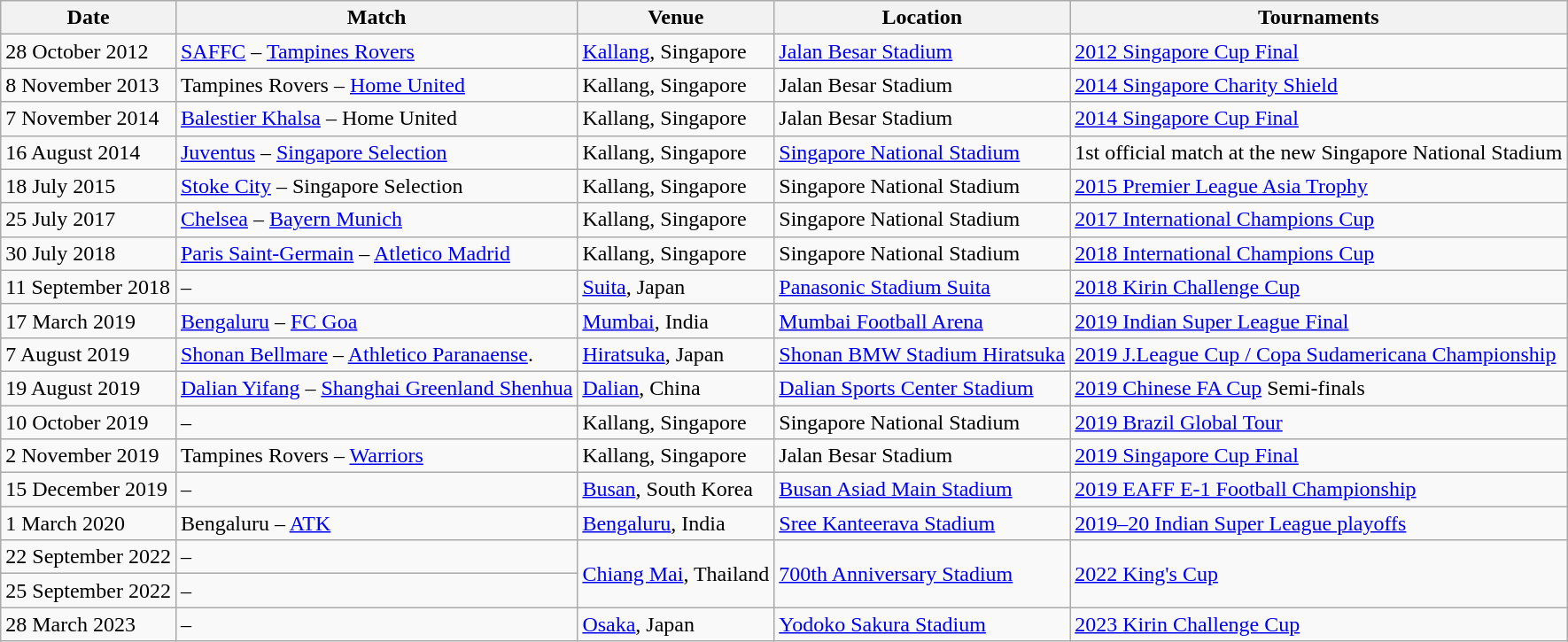<table class="wikitable sortable">
<tr>
<th>Date</th>
<th>Match</th>
<th>Venue</th>
<th>Location</th>
<th>Tournaments</th>
</tr>
<tr>
<td>28 October 2012</td>
<td><a href='#'>SAFFC</a> – <a href='#'>Tampines Rovers</a></td>
<td><a href='#'>Kallang</a>, Singapore</td>
<td><a href='#'>Jalan Besar Stadium</a></td>
<td><a href='#'>2012 Singapore Cup Final</a></td>
</tr>
<tr>
<td>8 November 2013</td>
<td>Tampines Rovers – <a href='#'>Home United</a></td>
<td>Kallang, Singapore</td>
<td>Jalan Besar Stadium</td>
<td><a href='#'>2014 Singapore Charity Shield</a></td>
</tr>
<tr>
<td>7 November 2014</td>
<td><a href='#'>Balestier Khalsa</a> – Home United</td>
<td>Kallang, Singapore</td>
<td>Jalan Besar Stadium</td>
<td><a href='#'>2014 Singapore Cup Final</a></td>
</tr>
<tr>
<td>16 August 2014</td>
<td><a href='#'>Juventus</a> – <a href='#'>Singapore Selection</a></td>
<td>Kallang, Singapore</td>
<td><a href='#'>Singapore National Stadium</a></td>
<td>1st official match at the new Singapore National Stadium</td>
</tr>
<tr>
<td>18 July 2015</td>
<td><a href='#'>Stoke City</a> – Singapore Selection</td>
<td>Kallang, Singapore</td>
<td>Singapore National Stadium</td>
<td><a href='#'>2015 Premier League Asia Trophy</a></td>
</tr>
<tr>
<td>25 July 2017</td>
<td><a href='#'>Chelsea</a> –  <a href='#'>Bayern Munich</a></td>
<td>Kallang, Singapore</td>
<td>Singapore National Stadium</td>
<td><a href='#'>2017 International Champions Cup</a></td>
</tr>
<tr>
<td>30 July 2018</td>
<td><a href='#'>Paris Saint-Germain</a> – <a href='#'>Atletico Madrid</a></td>
<td>Kallang, Singapore</td>
<td>Singapore National Stadium</td>
<td><a href='#'>2018 International Champions Cup</a></td>
</tr>
<tr>
<td>11 September 2018</td>
<td> – </td>
<td><a href='#'>Suita</a>, Japan</td>
<td><a href='#'>Panasonic Stadium Suita</a></td>
<td><a href='#'>2018 Kirin Challenge Cup</a></td>
</tr>
<tr>
<td>17 March 2019</td>
<td><a href='#'>Bengaluru</a> – <a href='#'>FC Goa</a></td>
<td><a href='#'>Mumbai</a>, India</td>
<td><a href='#'>Mumbai Football Arena</a></td>
<td><a href='#'>2019 Indian Super League Final</a></td>
</tr>
<tr>
<td>7 August 2019</td>
<td><a href='#'>Shonan Bellmare</a> – <a href='#'>Athletico Paranaense</a>.</td>
<td><a href='#'>Hiratsuka</a>, Japan</td>
<td><a href='#'>Shonan BMW Stadium Hiratsuka</a></td>
<td><a href='#'>2019 J.League Cup / Copa Sudamericana Championship</a></td>
</tr>
<tr>
<td>19 August 2019</td>
<td><a href='#'>Dalian Yifang</a> – <a href='#'>Shanghai Greenland Shenhua</a></td>
<td><a href='#'>Dalian</a>, China</td>
<td><a href='#'>Dalian Sports Center Stadium</a></td>
<td><a href='#'>2019 Chinese FA Cup</a> Semi-finals</td>
</tr>
<tr>
<td>10 October 2019</td>
<td> – </td>
<td>Kallang, Singapore</td>
<td>Singapore National Stadium</td>
<td><a href='#'>2019 Brazil Global Tour</a></td>
</tr>
<tr>
<td>2 November 2019</td>
<td>Tampines Rovers – <a href='#'>Warriors</a></td>
<td>Kallang, Singapore</td>
<td>Jalan Besar Stadium</td>
<td><a href='#'>2019 Singapore Cup Final</a></td>
</tr>
<tr>
<td>15 December 2019</td>
<td> – </td>
<td><a href='#'>Busan</a>, South Korea</td>
<td><a href='#'>Busan Asiad Main Stadium</a></td>
<td><a href='#'>2019 EAFF E-1 Football Championship</a></td>
</tr>
<tr>
<td>1 March 2020</td>
<td>Bengaluru – <a href='#'>ATK</a></td>
<td><a href='#'>Bengaluru</a>, India</td>
<td><a href='#'>Sree Kanteerava Stadium</a></td>
<td><a href='#'>2019–20 Indian Super League playoffs</a></td>
</tr>
<tr>
<td>22 September 2022</td>
<td> – </td>
<td rowspan="2"><a href='#'>Chiang Mai</a>, Thailand</td>
<td rowspan="2"><a href='#'>700th Anniversary Stadium</a></td>
<td rowspan="2"><a href='#'>2022 King's Cup</a></td>
</tr>
<tr>
<td>25 September 2022</td>
<td> – </td>
</tr>
<tr>
<td>28 March 2023</td>
<td> – </td>
<td><a href='#'>Osaka</a>, Japan</td>
<td><a href='#'>Yodoko Sakura Stadium</a></td>
<td><a href='#'>2023 Kirin Challenge Cup</a></td>
</tr>
</table>
